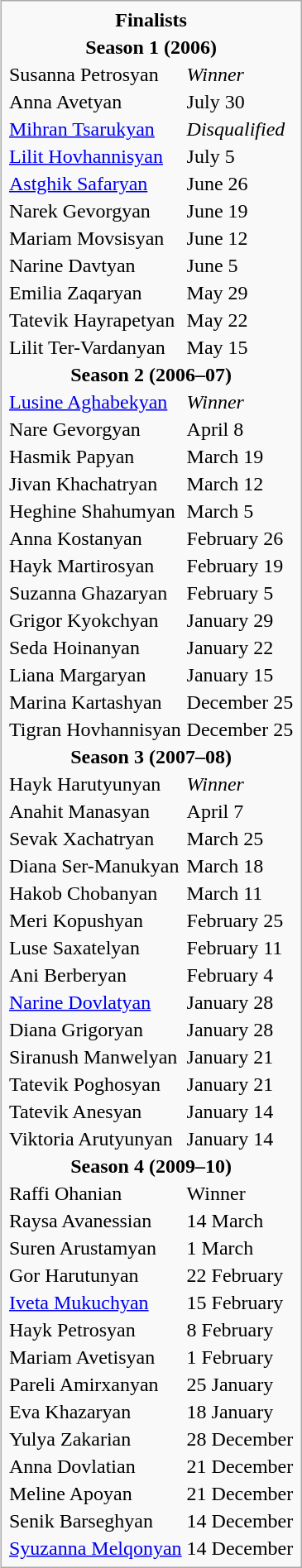<table class="infobox collapsible">
<tr>
<th colspan=2 align=center>Finalists<br></th>
</tr>
<tr>
<th colspan=2 align=center>Season 1 (2006)</th>
</tr>
<tr>
<td>Susanna Petrosyan</td>
<td><em>Winner</em></td>
</tr>
<tr>
<td>Anna Avetyan</td>
<td>July 30</td>
</tr>
<tr>
<td><a href='#'>Mihran Tsarukyan</a></td>
<td><em>Disqualified</em></td>
</tr>
<tr>
<td><a href='#'>Lilit Hovhannisyan</a></td>
<td>July 5</td>
</tr>
<tr>
<td><a href='#'>Astghik Safaryan</a></td>
<td>June 26</td>
</tr>
<tr>
<td>Narek Gevorgyan</td>
<td>June 19</td>
</tr>
<tr>
<td>Mariam Movsisyan</td>
<td>June 12</td>
</tr>
<tr>
<td>Narine Davtyan</td>
<td>June 5</td>
</tr>
<tr>
<td>Emilia Zaqaryan</td>
<td>May 29</td>
</tr>
<tr>
<td>Tatevik Hayrapetyan</td>
<td>May 22</td>
</tr>
<tr>
<td>Lilit Ter-Vardanyan</td>
<td>May 15</td>
</tr>
<tr>
<th colspan=2 align=center>Season 2 (2006–07)</th>
</tr>
<tr>
<td><a href='#'>Lusine Aghabekyan</a></td>
<td><em>Winner</em></td>
</tr>
<tr>
<td>Nare Gevorgyan</td>
<td>April 8</td>
</tr>
<tr>
<td>Hasmik Papyan</td>
<td>March 19</td>
</tr>
<tr>
<td>Jivan Khachatryan</td>
<td>March 12</td>
</tr>
<tr>
<td>Heghine Shahumyan</td>
<td>March 5</td>
</tr>
<tr>
<td>Anna Kostanyan</td>
<td>February 26</td>
</tr>
<tr>
<td>Hayk Martirosyan</td>
<td>February 19</td>
</tr>
<tr>
<td>Suzanna Ghazaryan</td>
<td>February 5</td>
</tr>
<tr>
<td>Grigor Kyokchyan</td>
<td>January 29</td>
</tr>
<tr>
<td>Seda Hoinanyan</td>
<td>January 22</td>
</tr>
<tr>
<td>Liana Margaryan</td>
<td>January 15</td>
</tr>
<tr>
<td>Marina Kartashyan</td>
<td>December 25</td>
</tr>
<tr>
<td>Tigran Hovhannisyan</td>
<td>December 25</td>
</tr>
<tr>
<th colspan=2 align=center>Season 3 (2007–08)</th>
</tr>
<tr>
<td>Hayk Harutyunyan</td>
<td><em>Winner</em></td>
</tr>
<tr>
<td>Anahit Manasyan</td>
<td>April 7</td>
</tr>
<tr>
<td>Sevak Xachatryan</td>
<td>March 25</td>
</tr>
<tr>
<td>Diana Ser-Manukyan</td>
<td>March 18</td>
</tr>
<tr>
<td>Hakob Chobanyan</td>
<td>March 11</td>
</tr>
<tr>
<td>Meri Kopushyan</td>
<td>February 25</td>
</tr>
<tr>
<td>Luse Saxatelyan</td>
<td>February 11</td>
</tr>
<tr>
<td>Ani Berberyan</td>
<td>February 4</td>
</tr>
<tr>
<td><a href='#'>Narine Dovlatyan</a></td>
<td>January 28</td>
</tr>
<tr>
<td>Diana Grigoryan</td>
<td>January 28</td>
</tr>
<tr>
<td>Siranush Manwelyan</td>
<td>January 21</td>
</tr>
<tr>
<td>Tatevik Poghosyan</td>
<td>January 21</td>
</tr>
<tr>
<td>Tatevik Anesyan</td>
<td>January 14</td>
</tr>
<tr>
<td>Viktoria Arutyunyan</td>
<td>January 14</td>
</tr>
<tr>
<th colspan=2 align=center>Season 4 (2009–10)</th>
</tr>
<tr>
<td>Raffi Ohanian</td>
<td>Winner</td>
</tr>
<tr>
<td>Raysa Avanessian</td>
<td>14 March</td>
</tr>
<tr>
<td>Suren Arustamyan</td>
<td>1 March</td>
</tr>
<tr>
<td>Gor Harutunyan</td>
<td>22 February</td>
</tr>
<tr>
<td><a href='#'>Iveta Mukuchyan</a></td>
<td>15 February</td>
</tr>
<tr>
<td>Hayk Petrosyan</td>
<td>8 February</td>
</tr>
<tr>
<td>Mariam Avetisyan</td>
<td>1 February</td>
</tr>
<tr>
<td>Pareli Amirxanyan</td>
<td>25 January</td>
</tr>
<tr>
<td>Eva Khazaryan</td>
<td>18 January</td>
</tr>
<tr>
<td>Yulya Zakarian</td>
<td>28 December</td>
</tr>
<tr>
<td>Anna Dovlatian</td>
<td>21 December</td>
</tr>
<tr>
<td>Meline Apoyan</td>
<td>21 December</td>
</tr>
<tr>
<td>Senik Barseghyan</td>
<td>14 December</td>
</tr>
<tr>
<td><a href='#'>Syuzanna Melqonyan</a></td>
<td>14 December</td>
</tr>
</table>
